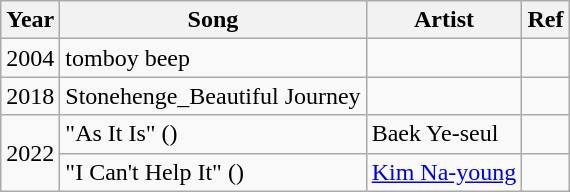<table class="wikitable">
<tr>
<th>Year</th>
<th>Song</th>
<th>Artist</th>
<th>Ref</th>
</tr>
<tr>
<td>2004</td>
<td>tomboy beep</td>
<td></td>
<td></td>
</tr>
<tr>
<td>2018</td>
<td>Stonehenge_Beautiful Journey</td>
<td></td>
<td></td>
</tr>
<tr>
<td rowspan="2">2022</td>
<td>"As It Is" ()</td>
<td>Baek Ye-seul</td>
<td></td>
</tr>
<tr>
<td>"I Can't Help It" ()</td>
<td><a href='#'>Kim Na-young</a></td>
<td></td>
</tr>
</table>
